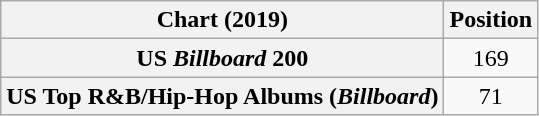<table class="wikitable sortable plainrowheaders" style="text-align:center">
<tr>
<th scope="col">Chart (2019)</th>
<th scope="col">Position</th>
</tr>
<tr>
<th scope="row">US <em>Billboard</em> 200</th>
<td>169</td>
</tr>
<tr>
<th scope="row">US Top R&B/Hip-Hop Albums (<em>Billboard</em>)</th>
<td>71</td>
</tr>
</table>
